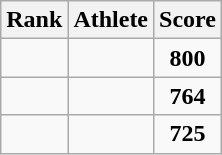<table class=wikitable style="text-align:center;">
<tr>
<th>Rank</th>
<th>Athlete</th>
<th>Score</th>
</tr>
<tr>
<td></td>
<td align=left></td>
<td><strong>800</strong></td>
</tr>
<tr>
<td></td>
<td align=left></td>
<td><strong>764</strong></td>
</tr>
<tr>
<td></td>
<td align=left></td>
<td><strong>725</strong></td>
</tr>
</table>
